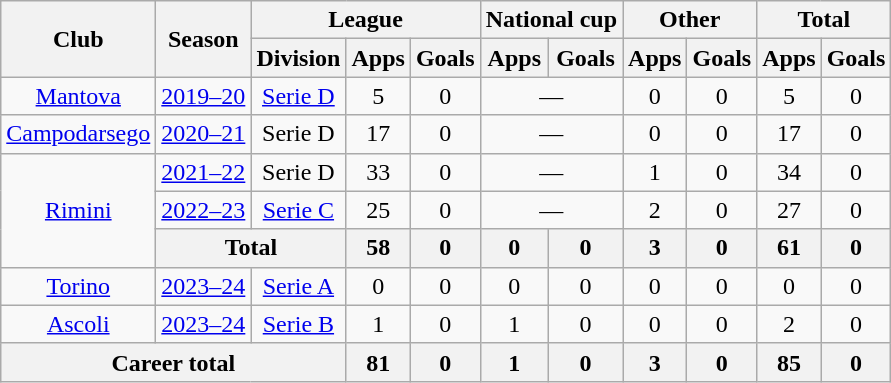<table class="wikitable" style="text-align: center;">
<tr>
<th rowspan="2">Club</th>
<th rowspan="2">Season</th>
<th colspan="3">League</th>
<th colspan="2">National cup</th>
<th colspan="2">Other</th>
<th colspan="2">Total</th>
</tr>
<tr>
<th>Division</th>
<th>Apps</th>
<th>Goals</th>
<th>Apps</th>
<th>Goals</th>
<th>Apps</th>
<th>Goals</th>
<th>Apps</th>
<th>Goals</th>
</tr>
<tr>
<td><a href='#'>Mantova</a></td>
<td><a href='#'>2019–20</a></td>
<td><a href='#'>Serie D</a></td>
<td>5</td>
<td>0</td>
<td colspan="2">—</td>
<td>0</td>
<td>0</td>
<td>5</td>
<td>0</td>
</tr>
<tr>
<td><a href='#'>Campodarsego</a></td>
<td><a href='#'>2020–21</a></td>
<td>Serie D</td>
<td>17</td>
<td>0</td>
<td colspan="2">—</td>
<td>0</td>
<td>0</td>
<td>17</td>
<td>0</td>
</tr>
<tr>
<td rowspan="3"><a href='#'>Rimini</a></td>
<td><a href='#'>2021–22</a></td>
<td>Serie D</td>
<td>33</td>
<td>0</td>
<td colspan="2">—</td>
<td>1</td>
<td>0</td>
<td>34</td>
<td>0</td>
</tr>
<tr>
<td><a href='#'>2022–23</a></td>
<td><a href='#'>Serie C</a></td>
<td>25</td>
<td>0</td>
<td colspan="2">—</td>
<td>2</td>
<td>0</td>
<td>27</td>
<td>0</td>
</tr>
<tr>
<th colspan="2">Total</th>
<th>58</th>
<th>0</th>
<th>0</th>
<th>0</th>
<th>3</th>
<th>0</th>
<th>61</th>
<th>0</th>
</tr>
<tr>
<td><a href='#'>Torino</a></td>
<td><a href='#'>2023–24</a></td>
<td><a href='#'>Serie A</a></td>
<td>0</td>
<td>0</td>
<td>0</td>
<td>0</td>
<td>0</td>
<td>0</td>
<td>0</td>
<td>0</td>
</tr>
<tr>
<td><a href='#'>Ascoli</a></td>
<td><a href='#'>2023–24</a></td>
<td><a href='#'>Serie B</a></td>
<td>1</td>
<td>0</td>
<td>1</td>
<td>0</td>
<td>0</td>
<td>0</td>
<td>2</td>
<td>0</td>
</tr>
<tr>
<th colspan="3">Career total</th>
<th>81</th>
<th>0</th>
<th>1</th>
<th>0</th>
<th>3</th>
<th>0</th>
<th>85</th>
<th>0</th>
</tr>
</table>
